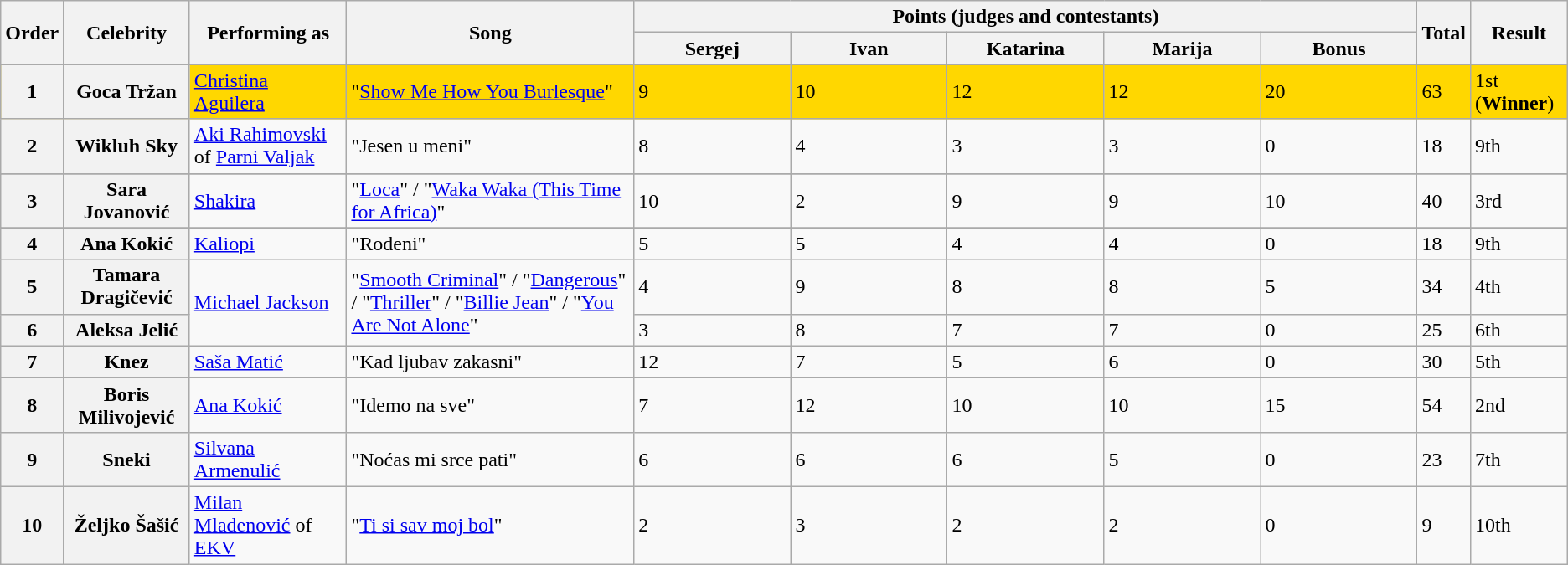<table class=wikitable>
<tr>
<th rowspan="2">Order</th>
<th rowspan="2">Celebrity</th>
<th rowspan="2">Performing as</th>
<th rowspan="2">Song</th>
<th colspan="5" style="width:50%;">Points (judges and contestants)</th>
<th rowspan="2">Total</th>
<th rowspan="2">Result</th>
</tr>
<tr>
<th style="width:10%;">Sergej</th>
<th style="width:10%;">Ivan</th>
<th style="width:10%;">Katarina</th>
<th style="width:10%;">Marija</th>
<th style="width:10%;">Bonus</th>
</tr>
<tr>
</tr>
<tr bgcolor="gold">
<th scope="row">1</th>
<th scope="row">Goca Tržan</th>
<td><a href='#'>Christina Aguilera</a></td>
<td>"<a href='#'>Show Me How You Burlesque</a>"</td>
<td>9</td>
<td>10</td>
<td>12</td>
<td>12</td>
<td>20</td>
<td>63</td>
<td>1st (<strong>Winner</strong>)</td>
</tr>
<tr>
<th scope="row">2</th>
<th scope="row">Wikluh Sky</th>
<td><a href='#'>Aki Rahimovski</a> of <a href='#'>Parni Valjak</a></td>
<td>"Jesen u meni"</td>
<td>8</td>
<td>4</td>
<td>3</td>
<td>3</td>
<td>0</td>
<td>18</td>
<td>9th</td>
</tr>
<tr>
</tr>
<tr -bgcolor="tan">
<th scope="row">3</th>
<th scope="row">Sara Jovanović</th>
<td><a href='#'>Shakira</a></td>
<td>"<a href='#'>Loca</a>" / "<a href='#'>Waka Waka (This Time for Africa)</a>"</td>
<td>10</td>
<td>2</td>
<td>9</td>
<td>9</td>
<td>10</td>
<td>40</td>
<td>3rd</td>
</tr>
<tr>
</tr>
<tr>
<th scope="row">4</th>
<th scope="row">Ana Kokić</th>
<td><a href='#'>Kaliopi</a></td>
<td>"Rođeni"</td>
<td>5</td>
<td>5</td>
<td>4</td>
<td>4</td>
<td>0</td>
<td>18</td>
<td>9th</td>
</tr>
<tr>
<th scope="row">5</th>
<th scope="row">Tamara Dragičević</th>
<td rowspan="2"><a href='#'>Michael Jackson</a> </td>
<td rowspan="2">"<a href='#'>Smooth Criminal</a>" / "<a href='#'>Dangerous</a>" / "<a href='#'>Thriller</a>" / "<a href='#'>Billie Jean</a>" / "<a href='#'>You Are Not Alone</a>"</td>
<td>4</td>
<td>9</td>
<td>8</td>
<td>8</td>
<td>5</td>
<td>34</td>
<td>4th</td>
</tr>
<tr>
<th scope="row">6</th>
<th scope="row">Aleksa Jelić</th>
<td>3</td>
<td>8</td>
<td>7</td>
<td>7</td>
<td>0</td>
<td>25</td>
<td>6th</td>
</tr>
<tr>
<th scope="row">7</th>
<th scope="row">Knez</th>
<td><a href='#'>Saša Matić</a></td>
<td>"Kad ljubav zakasni"</td>
<td>12</td>
<td>7</td>
<td>5</td>
<td>6</td>
<td>0</td>
<td>30</td>
<td>5th</td>
</tr>
<tr>
</tr>
<tr -bgcolor="silver">
<th scope="row">8</th>
<th scope="row">Boris Milivojević</th>
<td><a href='#'>Ana Kokić</a></td>
<td>"Idemo na sve"</td>
<td>7</td>
<td>12</td>
<td>10</td>
<td>10</td>
<td>15</td>
<td>54</td>
<td>2nd</td>
</tr>
<tr>
<th scope="row">9</th>
<th scope="row">Sneki</th>
<td><a href='#'>Silvana Armenulić</a></td>
<td>"Noćas mi srce pati"</td>
<td>6</td>
<td>6</td>
<td>6</td>
<td>5</td>
<td>0</td>
<td>23</td>
<td>7th</td>
</tr>
<tr>
<th scope="row">10</th>
<th scope="row">Željko Šašić</th>
<td><a href='#'>Milan Mladenović</a> of <a href='#'>EKV</a></td>
<td>"<a href='#'>Ti si sav moj bol</a>"</td>
<td>2</td>
<td>3</td>
<td>2</td>
<td>2</td>
<td>0</td>
<td>9</td>
<td>10th</td>
</tr>
</table>
